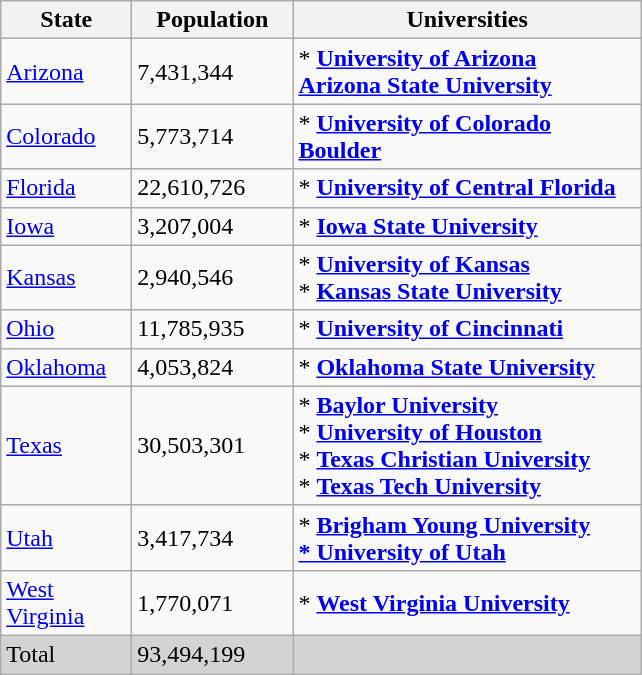<table class="wikitable sortable col1left col2right col3left">
<tr>
<th width=80px>State</th>
<th width=100px>Population</th>
<th width=225px>Universities</th>
</tr>
<tr>
<td><a href='#'>Arizona</a></td>
<td>7,431,344</td>
<td>* <strong><a href='#'>University of Arizona</a></strong><br> <strong><a href='#'>Arizona State University</a></strong></td>
</tr>
<tr>
<td><a href='#'>Colorado</a></td>
<td>5,773,714</td>
<td>* <strong><a href='#'>University of Colorado Boulder</a></strong></td>
</tr>
<tr>
<td><a href='#'>Florida</a></td>
<td>22,610,726</td>
<td>* <strong><a href='#'>University of Central Florida</a></strong></td>
</tr>
<tr>
<td><a href='#'>Iowa</a></td>
<td>3,207,004</td>
<td>* <strong><a href='#'>Iowa State University</a></strong></td>
</tr>
<tr>
<td><a href='#'>Kansas</a></td>
<td>2,940,546</td>
<td>* <strong><a href='#'>University of Kansas</a></strong><br>* <strong><a href='#'>Kansas State University</a></strong></td>
</tr>
<tr>
<td><a href='#'>Ohio</a></td>
<td>11,785,935</td>
<td>* <strong><a href='#'>University of Cincinnati</a></strong></td>
</tr>
<tr>
<td><a href='#'>Oklahoma</a></td>
<td>4,053,824</td>
<td>* <strong><a href='#'>Oklahoma State University</a></strong></td>
</tr>
<tr>
<td><a href='#'>Texas</a></td>
<td>30,503,301</td>
<td>* <strong><a href='#'>Baylor University</a></strong><br>* <strong><a href='#'>University of Houston</a></strong><br>* <strong><a href='#'>Texas Christian University</a></strong><br>* <strong><a href='#'>Texas Tech University</a></strong></td>
</tr>
<tr>
<td><a href='#'>Utah</a></td>
<td>3,417,734</td>
<td>* <strong><a href='#'>Brigham Young University</a></strong><br><a href='#'><strong>* University of Utah</strong></a></td>
</tr>
<tr>
<td><a href='#'>West Virginia</a></td>
<td>1,770,071</td>
<td>* <strong><a href='#'>West Virginia University</a></strong></td>
</tr>
<tr class=sortbottom| bgcolor="lightgrey">
<td>Total</td>
<td>93,494,199</td>
<td></td>
</tr>
</table>
